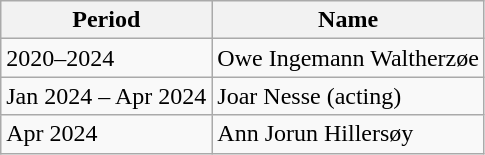<table class="wikitable">
<tr>
<th>Period</th>
<th>Name</th>
</tr>
<tr>
<td>2020–2024</td>
<td>Owe Ingemann Waltherzøe</td>
</tr>
<tr>
<td>Jan 2024 – Apr 2024</td>
<td>Joar Nesse (acting)</td>
</tr>
<tr>
<td>Apr 2024</td>
<td>Ann Jorun Hillersøy</td>
</tr>
</table>
